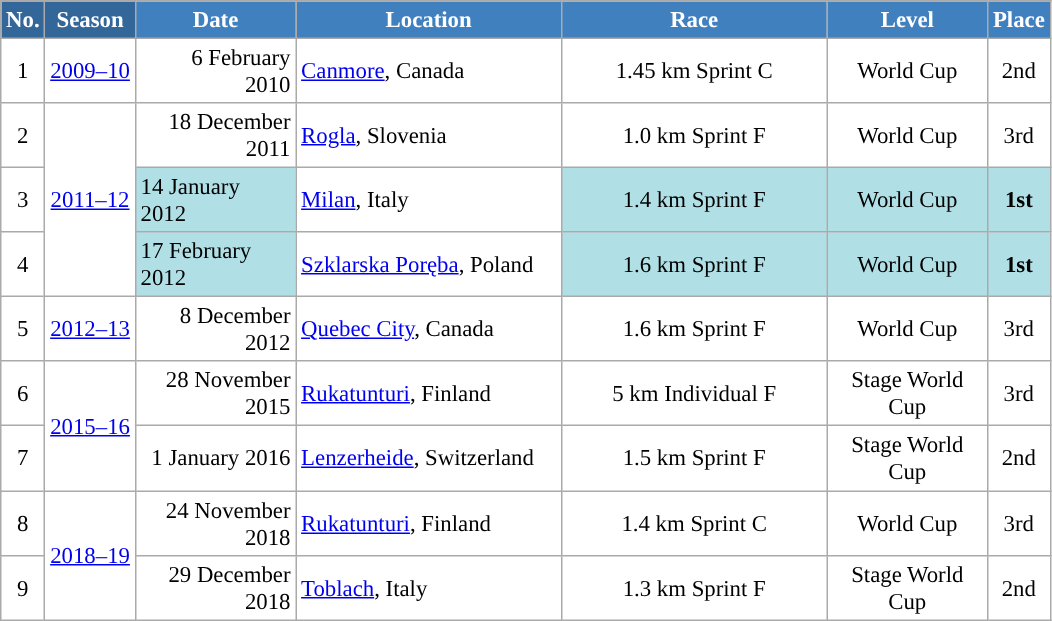<table class="wikitable sortable" style="font-size:95%; text-align:center; border:grey solid 1px; border-collapse:collapse; background:#ffffff;">
<tr style="background:#efefef;">
<th style="background-color:#369; color:white;">No.</th>
<th style="background-color:#369; color:white;">Season</th>
<th style="background-color:#4180be; color:white; width:100px;">Date</th>
<th style="background-color:#4180be; color:white; width:170px;">Location</th>
<th style="background-color:#4180be; color:white; width:170px;">Race</th>
<th style="background-color:#4180be; color:white; width:100px;">Level</th>
<th style="background-color:#4180be; color:white;">Place</th>
</tr>
<tr>
<td align=center>1</td>
<td rowspan=1 align=center><a href='#'>2009–10</a></td>
<td align=right>6 February 2010</td>
<td align=left> <a href='#'>Canmore</a>, Canada</td>
<td>1.45 km Sprint C</td>
<td>World Cup</td>
<td>2nd</td>
</tr>
<tr>
<td align=center>2</td>
<td rowspan=3 align=center><a href='#'>2011–12</a></td>
<td align=right>18 December 2011</td>
<td align=left> <a href='#'>Rogla</a>, Slovenia</td>
<td>1.0 km Sprint F</td>
<td>World Cup</td>
<td>3rd</td>
</tr>
<tr>
<td align=center>3</td>
<td align=left bgcolor="#BOEOE6" align=right>14 January 2012</td>
<td align=left> <a href='#'>Milan</a>, Italy</td>
<td bgcolor="#BOEOE6" align=center>1.4 km Sprint F</td>
<td bgcolor="#BOEOE6">World Cup</td>
<td bgcolor="#BOEOE6"><strong>1st</strong></td>
</tr>
<tr>
<td align=center>4</td>
<td align=left bgcolor="#BOEOE6" align=right>17 February 2012</td>
<td align=left> <a href='#'>Szklarska Poręba</a>, Poland</td>
<td bgcolor="#BOEOE6" align=center>1.6 km Sprint F</td>
<td bgcolor="#BOEOE6">World Cup</td>
<td bgcolor="#BOEOE6"><strong>1st</strong></td>
</tr>
<tr>
<td align=center>5</td>
<td rowspan=1 align=center><a href='#'>2012–13</a></td>
<td align=right>8 December 2012</td>
<td align=left> <a href='#'>Quebec City</a>, Canada</td>
<td>1.6 km Sprint F</td>
<td>World Cup</td>
<td>3rd</td>
</tr>
<tr>
<td align=center>6</td>
<td rowspan=2 align=center><a href='#'>2015–16</a></td>
<td align=right>28 November 2015</td>
<td align=left> <a href='#'>Rukatunturi</a>, Finland</td>
<td>5 km Individual F</td>
<td>Stage World Cup</td>
<td>3rd</td>
</tr>
<tr>
<td align=center>7</td>
<td align=right>1 January 2016</td>
<td align=left> <a href='#'>Lenzerheide</a>, Switzerland</td>
<td>1.5 km Sprint F</td>
<td>Stage World Cup</td>
<td>2nd</td>
</tr>
<tr>
<td align=center>8</td>
<td rowspan=2 align=center><a href='#'>2018–19</a></td>
<td align=right>24 November 2018</td>
<td align=left> <a href='#'>Rukatunturi</a>, Finland</td>
<td>1.4 km Sprint C</td>
<td>World Cup</td>
<td>3rd</td>
</tr>
<tr>
<td align=center>9</td>
<td align=right>29 December 2018</td>
<td align=left> <a href='#'>Toblach</a>, Italy</td>
<td>1.3 km Sprint F</td>
<td>Stage World Cup</td>
<td>2nd</td>
</tr>
</table>
